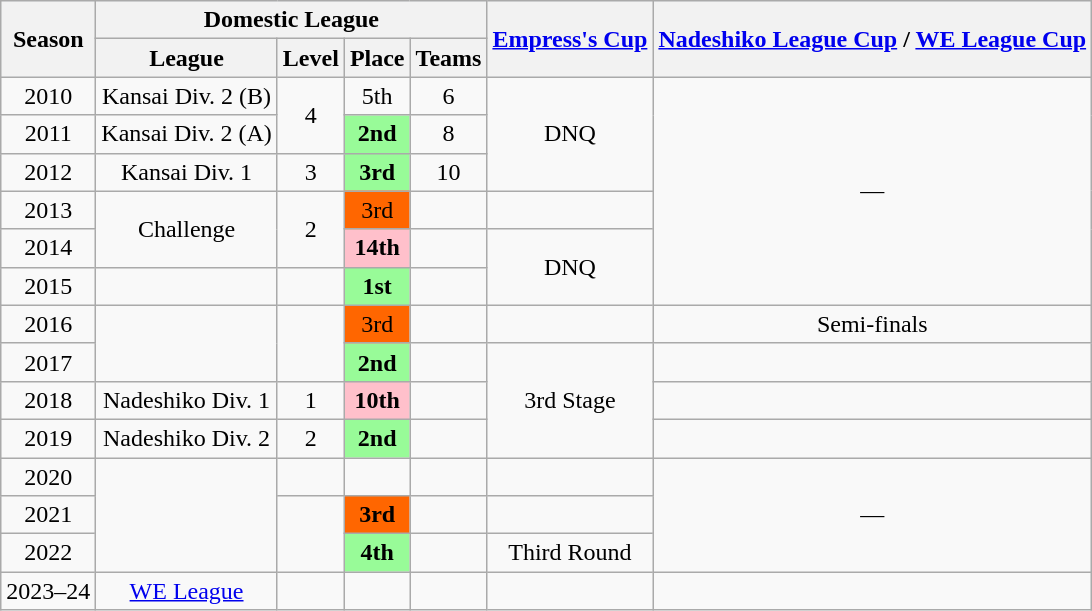<table class="wikitable" style="text-align:center;">
<tr style="background:#f0f6fa;">
<th rowspan="2">Season</th>
<th colspan="4">Domestic League</th>
<th rowspan="2"><a href='#'>Empress's Cup</a></th>
<th rowspan="2"><a href='#'>Nadeshiko League Cup</a> / <a href='#'>WE League Cup</a></th>
</tr>
<tr>
<th>League</th>
<th>Level</th>
<th>Place</th>
<th>Teams</th>
</tr>
<tr>
<td>2010</td>
<td>Kansai Div. 2 (B)</td>
<td rowspan="2">4</td>
<td>5th</td>
<td>6</td>
<td rowspan="3">DNQ</td>
<td rowspan="6">—</td>
</tr>
<tr>
<td>2011</td>
<td>Kansai Div. 2 (A)</td>
<td bgcolor=palegreen><strong>2nd</strong></td>
<td>8</td>
</tr>
<tr>
<td>2012</td>
<td>Kansai Div. 1</td>
<td>3</td>
<td bgcolor=palegreen><strong>3rd</strong></td>
<td>10</td>
</tr>
<tr>
<td>2013</td>
<td rowspan="2">Challenge</td>
<td rowspan="2">2</td>
<td bgcolor=ff6600 center>3rd</td>
<td></td>
<td></td>
</tr>
<tr>
<td>2014</td>
<td bgcolor=pink center><strong>14th</strong></td>
<td></td>
<td rowspan="2" center>DNQ</td>
</tr>
<tr>
<td>2015</td>
<td></td>
<td></td>
<td bgcolor=palegreen center><strong>1st</strong></td>
<td></td>
</tr>
<tr>
<td>2016</td>
<td rowspan="2"></td>
<td rowspan="2"></td>
<td bgcolor=ff6600 center>3rd</td>
<td></td>
<td></td>
<td>Semi-finals</td>
</tr>
<tr>
<td>2017</td>
<td bgcolor=palegreen center><strong>2nd</strong></td>
<td></td>
<td rowspan="3" center>3rd Stage</td>
<td></td>
</tr>
<tr>
<td>2018</td>
<td>Nadeshiko Div. 1</td>
<td>1</td>
<td bgcolor=pink center><strong>10th</strong></td>
<td></td>
<td></td>
</tr>
<tr>
<td>2019</td>
<td>Nadeshiko Div. 2</td>
<td>2</td>
<td bgcolor=palegreen center><strong>2nd</strong></td>
<td></td>
<td></td>
</tr>
<tr>
<td>2020</td>
<td rowspan="3"></td>
<td></td>
<td></td>
<td></td>
<td></td>
<td rowspan="3" center>—</td>
</tr>
<tr>
<td>2021</td>
<td rowspan="2"></td>
<td bgcolor=ff6600 center><strong>3rd</strong></td>
<td></td>
<td></td>
</tr>
<tr>
<td>2022</td>
<td bgcolor=palegreen center><strong>4th</strong></td>
<td></td>
<td>Third Round</td>
</tr>
<tr>
<td>2023–24</td>
<td><a href='#'>WE League</a></td>
<td></td>
<td></td>
<td></td>
<td></td>
<td></td>
</tr>
</table>
